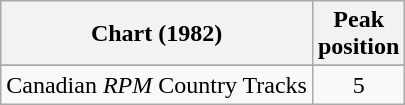<table class="wikitable sortable">
<tr>
<th align="left">Chart (1982)</th>
<th align="center">Peak<br>position</th>
</tr>
<tr>
</tr>
<tr>
<td align="left">Canadian <em>RPM</em> Country Tracks</td>
<td align="center">5</td>
</tr>
</table>
